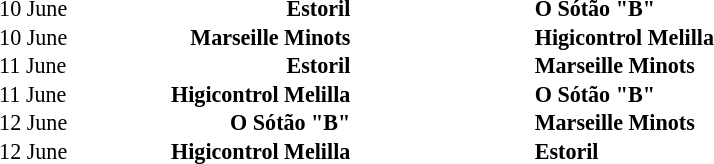<table>
<tr style="vertical-align:top">
<td style="min-width:44em;" width=50%><br></td>
<td style="min-width:36em;"><br><table width=100%  style="font-size:92%; font-weight:bold; white-space: nowrap" cellspacing=0>
<tr>
<td width=8% rowspan=7></td>
<td width=10% height=15></td>
<td width=3% rowspan=7></td>
<td width=28%></td>
<td width=3% rowspan=7></td>
<td width=15%></td>
<td width=3% rowspan=7></td>
<td width=28%></td>
<td width=2% rowspan=7></td>
</tr>
<tr>
<td style="font-weight:normal">10 June</td>
<td align=right>Estoril </td>
<td align=center></td>
<td align=left> O Sótão "B"</td>
</tr>
<tr>
<td style="font-weight:normal">10 June</td>
<td align=right>Marseille Minots </td>
<td align=center></td>
<td align=left> Higicontrol Melilla</td>
</tr>
<tr>
<td style="font-weight:normal">11 June</td>
<td align=right>Estoril </td>
<td align=center></td>
<td align=left> Marseille Minots</td>
</tr>
<tr>
<td style="font-weight:normal">11 June</td>
<td align=right>Higicontrol Melilla </td>
<td align=center></td>
<td align=left> O Sótão "B"</td>
</tr>
<tr>
<td style="font-weight:normal">12 June</td>
<td align=right>O Sótão "B" </td>
<td align=center></td>
<td align=left> Marseille Minots</td>
</tr>
<tr>
<td style="font-weight:normal">12 June</td>
<td align=right>Higicontrol Melilla </td>
<td align=center></td>
<td align=left> Estoril</td>
</tr>
</table>
</td>
</tr>
</table>
